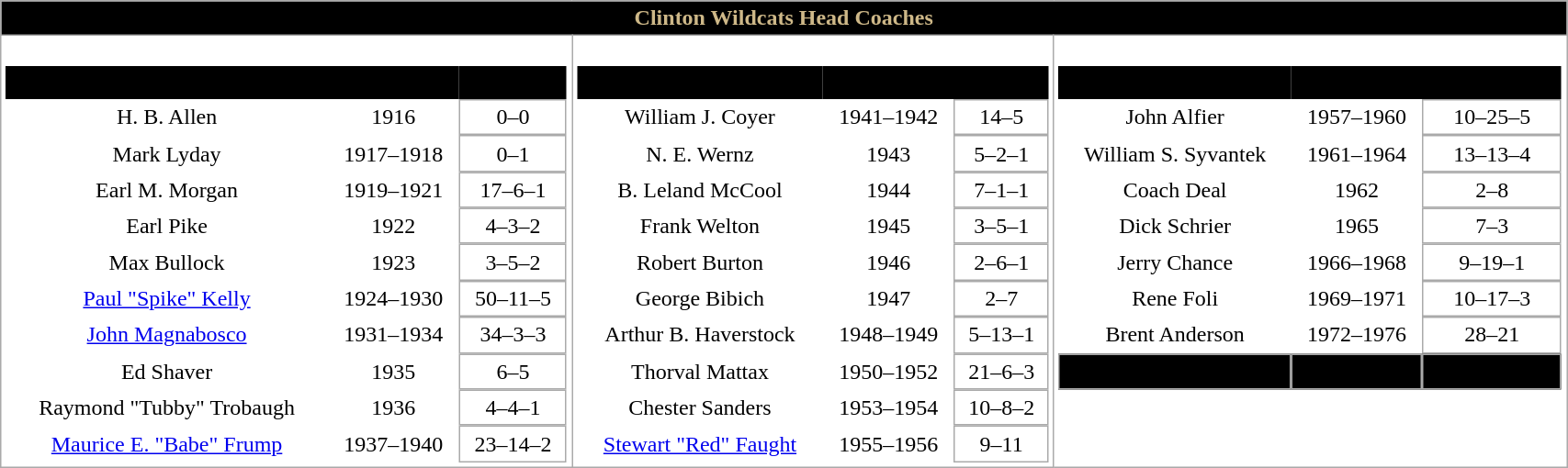<table | class="wikitable collapsible" cellpadding="0" border="0" cellspacing="0" width="90%">
<tr>
<th colspan="3" style="background:#000000; color:#CEB888">Clinton Wildcats Head Coaches</th>
</tr>
<tr valign="top" style="background: white">
<td align="center" valign="top"><br><table cellpadding="4" border="0" cellspacing="0" width="100%">
<tr>
<th style="background: #000000; border: 0px; text-align:center"><span>Name</span></th>
<th style ="background: #000000; border: 0px; text-align:center"><span>Seasons</span></th>
<th style ="background: #000000; border: 0px; text-align:center"><span>Record</span></th>
</tr>
<tr align="center">
<td style="border:0;">H. B. Allen</td>
<td style="border:0;">1916</td>
<td>0–0</td>
</tr>
<tr align="center">
<td style="border:0;">Mark Lyday</td>
<td style="border:0;">1917–1918</td>
<td>0–1</td>
</tr>
<tr align="center">
<td style="border:0;">Earl M. Morgan</td>
<td style="border:0;">1919–1921</td>
<td>17–6–1</td>
</tr>
<tr align="center">
<td style="border:0;">Earl Pike</td>
<td style="border:0;">1922</td>
<td>4–3–2</td>
</tr>
<tr align="center">
<td style="border:0;">Max Bullock</td>
<td style="border:0;">1923</td>
<td>3–5–2</td>
</tr>
<tr align="center">
<td style="border:0;"><a href='#'>Paul "Spike" Kelly</a></td>
<td style="border:0;">1924–1930</td>
<td>50–11–5</td>
</tr>
<tr align="center">
<td style="border:0;"><a href='#'>John Magnabosco</a></td>
<td style="border:0;">1931–1934</td>
<td>34–3–3</td>
</tr>
<tr align="center">
<td style="border:0;">Ed Shaver</td>
<td style="border:0;">1935</td>
<td>6–5</td>
</tr>
<tr align="center">
<td style="border:0;">Raymond "Tubby" Trobaugh</td>
<td style="border:0;">1936</td>
<td>4–4–1</td>
</tr>
<tr align="center">
<td style="border:0;"><a href='#'>Maurice E. "Babe" Frump</a></td>
<td style="border:0;">1937–1940</td>
<td>23–14–2</td>
</tr>
</table>
</td>
<td align="center" valign="top"><br><table cellpadding="4" border="0" cellspacing="0" width="100%">
<tr>
<th style="background: #000000; border: 0px; text-align:center"><span>Name</span></th>
<th style ="background: #000000; border: 0px; text-align:center"><span>Seasons</span></th>
<th style ="background: #000000; border: 0px; text-align:center"><span>Record</span></th>
</tr>
<tr align="center">
<td style="border:0;">William J. Coyer</td>
<td style="border:0;">1941–1942</td>
<td>14–5</td>
</tr>
<tr align="center">
<td style="border:0;">N. E. Wernz</td>
<td style="border:0;">1943</td>
<td>5–2–1</td>
</tr>
<tr align="center">
<td style="border:0;">B. Leland McCool</td>
<td style="border:0;">1944</td>
<td>7–1–1</td>
</tr>
<tr align="center">
<td style="border:0;">Frank Welton</td>
<td style="border:0;">1945</td>
<td>3–5–1</td>
</tr>
<tr align="center">
<td style="border:0;">Robert Burton</td>
<td style="border:0;">1946</td>
<td>2–6–1</td>
</tr>
<tr align="center">
<td style="border:0;">George Bibich</td>
<td style="border:0;">1947</td>
<td>2–7</td>
</tr>
<tr align="center">
<td style="border:0;">Arthur B. Haverstock</td>
<td style="border:0;">1948–1949</td>
<td>5–13–1</td>
</tr>
<tr align="center">
<td style="border:0;">Thorval Mattax</td>
<td style="border:0;">1950–1952</td>
<td>21–6–3</td>
</tr>
<tr align="center">
<td style="border:0;">Chester Sanders</td>
<td style="border:0;">1953–1954</td>
<td>10–8–2</td>
</tr>
<tr align="center">
<td style="border:0;"><a href='#'>Stewart "Red" Faught</a></td>
<td style="border:0;">1955–1956</td>
<td>9–11</td>
</tr>
</table>
</td>
<td align="center" valign="top"><br><table cellpadding="4" border="0" cellspacing="0" width="100%">
<tr>
<th style="background: #000000; border: 0px; text-align:center"><span>Name</span></th>
<th style="background: #000000; border: 0px; text-align:center"><span>Seasons</span></th>
<th style ="background: #000000; border: 0px; text-align:center"><span>Record</span></th>
</tr>
<tr align="center">
<td style="border:0;">John Alfier</td>
<td style="border:0;">1957–1960</td>
<td>10–25–5</td>
</tr>
<tr align="center">
<td style="border:0;">William S. Syvantek</td>
<td style="border:0;">1961–1964</td>
<td>13–13–4</td>
</tr>
<tr align="center">
<td style="border:0;">Coach Deal</td>
<td style="border:0;">1962</td>
<td>2–8</td>
</tr>
<tr align="center">
<td style="border:0;">Dick Schrier</td>
<td style="border:0;">1965</td>
<td>7–3</td>
</tr>
<tr align="center">
<td style="border:0;">Jerry Chance</td>
<td style="border:0;">1966–1968</td>
<td>9–19–1</td>
</tr>
<tr align="center">
<td style="border:0;">Rene Foli</td>
<td style="border:0;">1969–1971</td>
<td>10–17–3</td>
</tr>
<tr align="center">
<td style="border:0;">Brent Anderson</td>
<td style="border:0;">1972–1976</td>
<td>28–21</td>
</tr>
<tr align="center">
</tr>
<tr style="background:#000000;">
<td><span><strong>Overall Record</strong></span></td>
<td><span><strong>1916-1977</strong></span></td>
<td><span><strong>298-222-39</strong></span></td>
</tr>
</table>
</td>
</tr>
</table>
